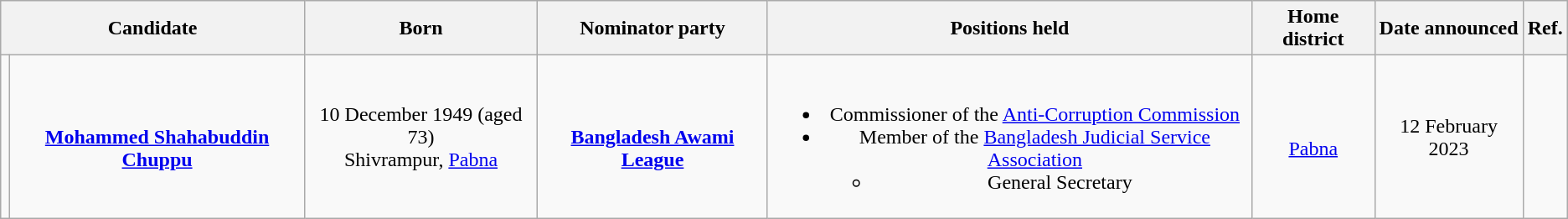<table class="wikitable" style="text-align:center">
<tr>
<th colspan=2>Candidate</th>
<th>Born</th>
<th>Nominator party</th>
<th>Positions held</th>
<th>Home district</th>
<th>Date announced</th>
<th>Ref.</th>
</tr>
<tr>
<td></td>
<td><br><strong><a href='#'>Mohammed Shahabuddin Chuppu</a></strong></td>
<td>10 December 1949 (aged 73) <br> Shivrampur, <a href='#'>Pabna</a></td>
<td><br><strong><a href='#'>Bangladesh Awami League</a></strong></td>
<td><br><ul><li>Commissioner of the <a href='#'>Anti-Corruption Commission</a> </li><li>Member of the <a href='#'>Bangladesh Judicial Service Association</a> <ul><li>General Secretary </li></ul></li></ul></td>
<td><br><a href='#'>Pabna</a></td>
<td rowspan="2">12 February 2023</td>
<td></td>
</tr>
</table>
